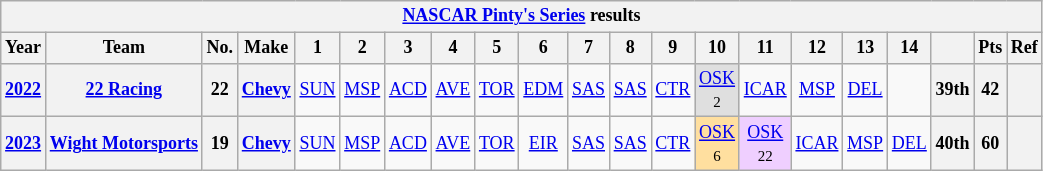<table class="wikitable" style="text-align:center; font-size:75%">
<tr>
<th colspan=22><a href='#'>NASCAR Pinty's Series</a> results</th>
</tr>
<tr>
<th>Year</th>
<th>Team</th>
<th>No.</th>
<th>Make</th>
<th>1</th>
<th>2</th>
<th>3</th>
<th>4</th>
<th>5</th>
<th>6</th>
<th>7</th>
<th>8</th>
<th>9</th>
<th>10</th>
<th>11</th>
<th>12</th>
<th>13</th>
<th>14</th>
<th></th>
<th>Pts</th>
<th>Ref</th>
</tr>
<tr>
<th><a href='#'>2022</a></th>
<th><a href='#'>22 Racing</a></th>
<th>22</th>
<th><a href='#'>Chevy</a></th>
<td><a href='#'>SUN</a></td>
<td><a href='#'>MSP</a></td>
<td><a href='#'>ACD</a></td>
<td><a href='#'>AVE</a></td>
<td><a href='#'>TOR</a></td>
<td><a href='#'>EDM</a></td>
<td><a href='#'>SAS</a></td>
<td><a href='#'>SAS</a></td>
<td><a href='#'>CTR</a></td>
<td style="background:#DFDFDF;"><a href='#'>OSK</a><br><small>2</small></td>
<td><a href='#'>ICAR</a></td>
<td><a href='#'>MSP</a></td>
<td><a href='#'>DEL</a></td>
<td></td>
<th>39th</th>
<th>42</th>
<th></th>
</tr>
<tr>
<th><a href='#'>2023</a></th>
<th><a href='#'>Wight Motorsports</a></th>
<th>19</th>
<th><a href='#'>Chevy</a></th>
<td><a href='#'>SUN</a></td>
<td><a href='#'>MSP</a></td>
<td><a href='#'>ACD</a></td>
<td><a href='#'>AVE</a></td>
<td><a href='#'>TOR</a></td>
<td><a href='#'>EIR</a></td>
<td><a href='#'>SAS</a></td>
<td><a href='#'>SAS</a></td>
<td><a href='#'>CTR</a></td>
<td style="background:#FFDF9F;"><a href='#'>OSK</a><br><small>6</small></td>
<td style="background:#EFCFFF;"><a href='#'>OSK</a><br><small>22</small></td>
<td><a href='#'>ICAR</a></td>
<td><a href='#'>MSP</a></td>
<td><a href='#'>DEL</a></td>
<th>40th</th>
<th>60</th>
<th></th>
</tr>
</table>
